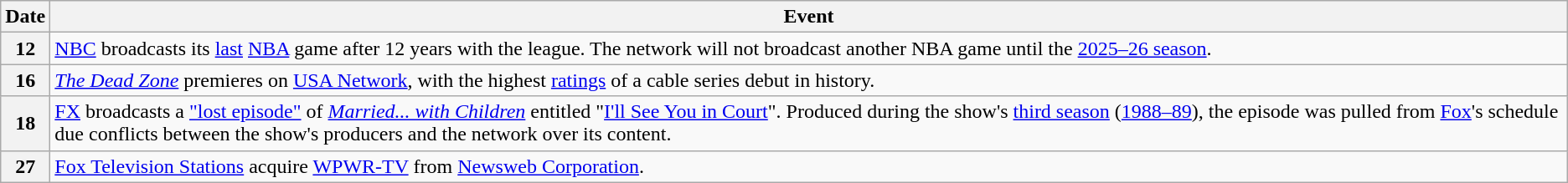<table class="wikitable">
<tr>
<th>Date</th>
<th>Event</th>
</tr>
<tr>
<th>12</th>
<td><a href='#'>NBC</a> broadcasts its <a href='#'>last</a> <a href='#'>NBA</a> game after 12 years with the league. The network will not broadcast another NBA game until the <a href='#'>2025–26 season</a>.</td>
</tr>
<tr>
<th>16</th>
<td><em><a href='#'>The Dead Zone</a></em> premieres on <a href='#'>USA Network</a>, with the highest <a href='#'>ratings</a> of a cable series debut in history.</td>
</tr>
<tr>
<th>18</th>
<td><a href='#'>FX</a> broadcasts a <a href='#'>"lost episode"</a> of <em><a href='#'>Married... with Children</a></em> entitled "<a href='#'>I'll See You in Court</a>". Produced during the show's <a href='#'>third season</a> (<a href='#'>1988–89</a>), the episode was pulled from <a href='#'>Fox</a>'s schedule due conflicts between the show's producers and the network over its content.</td>
</tr>
<tr>
<th>27</th>
<td><a href='#'>Fox Television Stations</a> acquire <a href='#'>WPWR-TV</a> from <a href='#'>Newsweb Corporation</a>.</td>
</tr>
</table>
